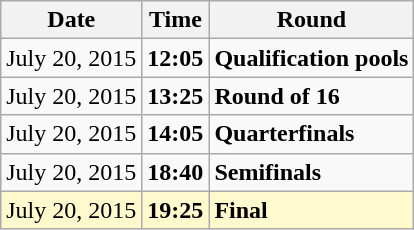<table class="wikitable">
<tr>
<th>Date</th>
<th>Time</th>
<th>Round</th>
</tr>
<tr>
<td>July 20, 2015</td>
<td><strong>12:05</strong></td>
<td><strong>Qualification pools</strong></td>
</tr>
<tr>
<td>July 20, 2015</td>
<td><strong>13:25</strong></td>
<td><strong>Round of 16</strong></td>
</tr>
<tr>
<td>July 20, 2015</td>
<td><strong>14:05</strong></td>
<td><strong>Quarterfinals</strong></td>
</tr>
<tr>
<td>July 20, 2015</td>
<td><strong>18:40</strong></td>
<td><strong>Semifinals</strong></td>
</tr>
<tr style=background:lemonchiffon>
<td>July 20, 2015</td>
<td><strong>19:25</strong></td>
<td><strong>Final</strong></td>
</tr>
</table>
